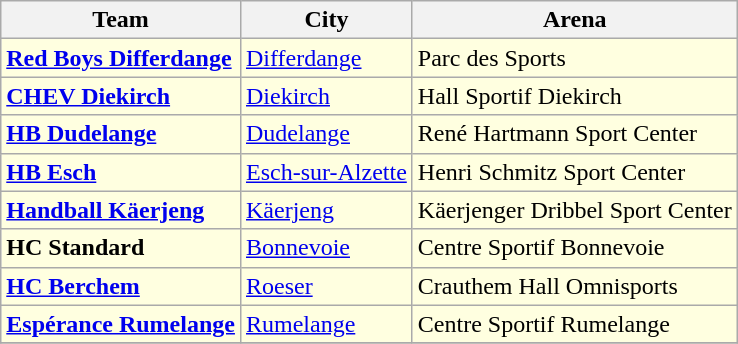<table class="wikitable sortable">
<tr>
<th>Team</th>
<th>City</th>
<th>Arena</th>
</tr>
<tr bgcolor=ffffe0>
<td><strong><a href='#'>Red Boys Differdange</a></strong></td>
<td><a href='#'>Differdange</a></td>
<td>Parc des Sports</td>
</tr>
<tr bgcolor=ffffe0>
<td><strong><a href='#'>CHEV Diekirch</a></strong></td>
<td><a href='#'>Diekirch</a></td>
<td>Hall Sportif Diekirch</td>
</tr>
<tr bgcolor=ffffe0>
<td><strong><a href='#'>HB Dudelange</a></strong></td>
<td><a href='#'>Dudelange</a></td>
<td>René Hartmann Sport Center</td>
</tr>
<tr bgcolor=ffffe0>
<td><strong><a href='#'>HB Esch</a></strong></td>
<td><a href='#'>Esch-sur-Alzette</a></td>
<td>Henri Schmitz Sport Center</td>
</tr>
<tr bgcolor=ffffe0>
<td><strong><a href='#'>Handball Käerjeng</a></strong></td>
<td><a href='#'>Käerjeng</a></td>
<td>Käerjenger Dribbel Sport Center</td>
</tr>
<tr bgcolor=ffffe0>
<td><strong>HC Standard</strong></td>
<td><a href='#'>Bonnevoie</a></td>
<td>Centre Sportif Bonnevoie</td>
</tr>
<tr bgcolor=ffffe0>
<td><strong><a href='#'>HC Berchem</a></strong></td>
<td><a href='#'>Roeser</a></td>
<td>Crauthem Hall Omnisports</td>
</tr>
<tr bgcolor=ffffe0>
<td><strong><a href='#'>Espérance Rumelange</a></strong></td>
<td><a href='#'>Rumelange</a></td>
<td>Centre Sportif Rumelange</td>
</tr>
<tr>
</tr>
</table>
